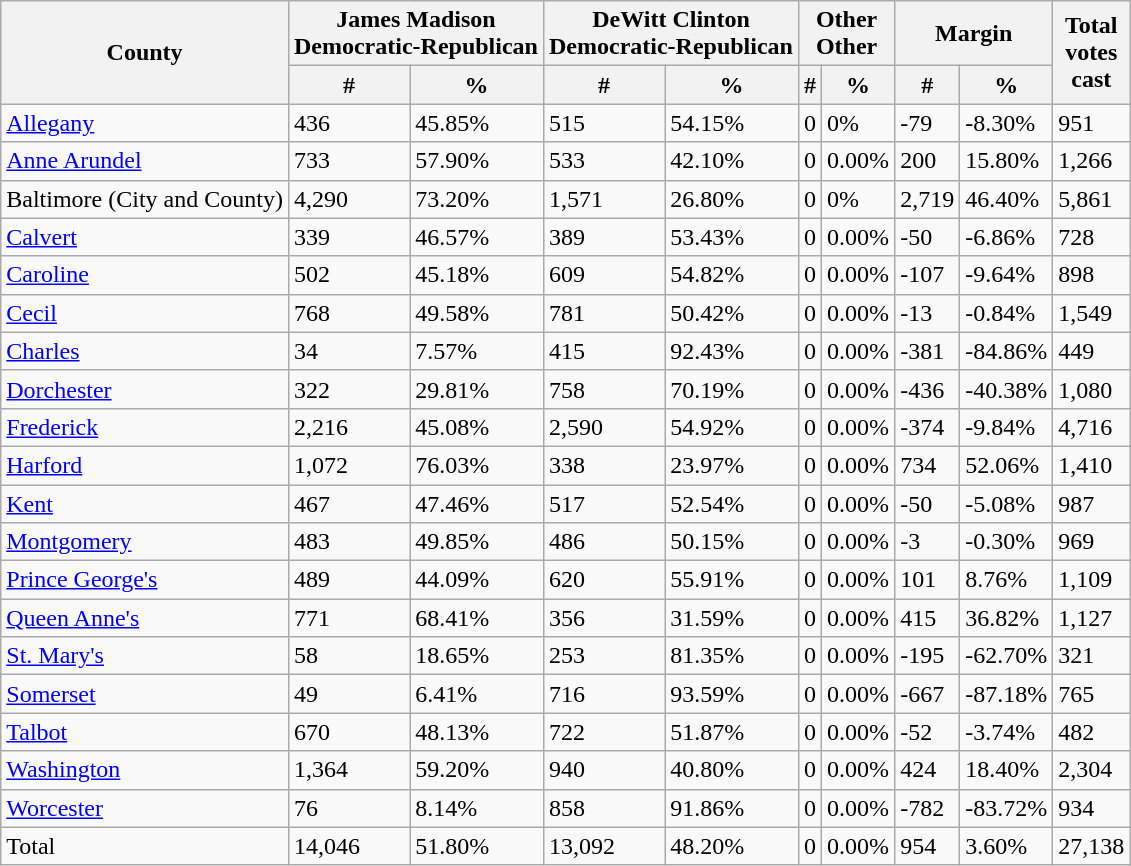<table class="wikitable sortable">
<tr>
<th rowspan="2">County</th>
<th colspan="2" >James Madison<br>Democratic-Republican</th>
<th colspan="2" >DeWitt Clinton<br>Democratic-Republican</th>
<th colspan="2" >Other<br>Other</th>
<th colspan="2">Margin</th>
<th rowspan="2">Total<br>votes<br>cast</th>
</tr>
<tr>
<th>#</th>
<th>%</th>
<th>#</th>
<th>%</th>
<th>#</th>
<th>%</th>
<th>#</th>
<th>%</th>
</tr>
<tr>
<td><a href='#'>Allegany</a></td>
<td>436</td>
<td>45.85%</td>
<td>515</td>
<td>54.15%</td>
<td>0</td>
<td>0%</td>
<td>-79</td>
<td>-8.30%</td>
<td>951</td>
</tr>
<tr>
<td><a href='#'>Anne Arundel</a></td>
<td>733</td>
<td>57.90%</td>
<td>533</td>
<td>42.10%</td>
<td>0</td>
<td>0.00%</td>
<td>200</td>
<td>15.80%</td>
<td>1,266</td>
</tr>
<tr>
<td>Baltimore (City and County)</td>
<td>4,290</td>
<td>73.20%</td>
<td>1,571</td>
<td>26.80%</td>
<td>0</td>
<td>0%</td>
<td>2,719</td>
<td>46.40%</td>
<td>5,861</td>
</tr>
<tr>
<td><a href='#'>Calvert</a></td>
<td>339</td>
<td>46.57%</td>
<td>389</td>
<td>53.43%</td>
<td>0</td>
<td>0.00%</td>
<td>-50</td>
<td>-6.86%</td>
<td>728</td>
</tr>
<tr>
<td><a href='#'>Caroline</a></td>
<td>502</td>
<td>45.18%</td>
<td>609</td>
<td>54.82%</td>
<td>0</td>
<td>0.00%</td>
<td>-107</td>
<td>-9.64%</td>
<td>898</td>
</tr>
<tr>
<td><a href='#'>Cecil</a></td>
<td>768</td>
<td>49.58%</td>
<td>781</td>
<td>50.42%</td>
<td>0</td>
<td>0.00%</td>
<td>-13</td>
<td>-0.84%</td>
<td>1,549</td>
</tr>
<tr>
<td><a href='#'>Charles</a></td>
<td>34</td>
<td>7.57%</td>
<td>415</td>
<td>92.43%</td>
<td>0</td>
<td>0.00%</td>
<td>-381</td>
<td>-84.86%</td>
<td>449</td>
</tr>
<tr>
<td><a href='#'>Dorchester</a></td>
<td>322</td>
<td>29.81%</td>
<td>758</td>
<td>70.19%</td>
<td>0</td>
<td>0.00%</td>
<td>-436</td>
<td>-40.38%</td>
<td>1,080</td>
</tr>
<tr>
<td><a href='#'>Frederick</a></td>
<td>2,216</td>
<td>45.08%</td>
<td>2,590</td>
<td>54.92%</td>
<td>0</td>
<td>0.00%</td>
<td>-374</td>
<td>-9.84%</td>
<td>4,716</td>
</tr>
<tr>
<td><a href='#'>Harford</a></td>
<td>1,072</td>
<td>76.03%</td>
<td>338</td>
<td>23.97%</td>
<td>0</td>
<td>0.00%</td>
<td>734</td>
<td>52.06%</td>
<td>1,410</td>
</tr>
<tr>
<td><a href='#'>Kent</a></td>
<td>467</td>
<td>47.46%</td>
<td>517</td>
<td>52.54%</td>
<td>0</td>
<td>0.00%</td>
<td>-50</td>
<td>-5.08%</td>
<td>987</td>
</tr>
<tr>
<td><a href='#'>Montgomery</a></td>
<td>483</td>
<td>49.85%</td>
<td>486</td>
<td>50.15%</td>
<td>0</td>
<td>0.00%</td>
<td>-3</td>
<td>-0.30%</td>
<td>969</td>
</tr>
<tr>
<td><a href='#'>Prince George's</a></td>
<td>489</td>
<td>44.09%</td>
<td>620</td>
<td>55.91%</td>
<td>0</td>
<td>0.00%</td>
<td>101</td>
<td>8.76%</td>
<td>1,109</td>
</tr>
<tr>
<td><a href='#'>Queen Anne's</a></td>
<td>771</td>
<td>68.41%</td>
<td>356</td>
<td>31.59%</td>
<td>0</td>
<td>0.00%</td>
<td>415</td>
<td>36.82%</td>
<td>1,127</td>
</tr>
<tr>
<td><a href='#'>St. Mary's</a></td>
<td>58</td>
<td>18.65%</td>
<td>253</td>
<td>81.35%</td>
<td>0</td>
<td>0.00%</td>
<td>-195</td>
<td>-62.70%</td>
<td>321</td>
</tr>
<tr>
<td><a href='#'>Somerset</a></td>
<td>49</td>
<td>6.41%</td>
<td>716</td>
<td>93.59%</td>
<td>0</td>
<td>0.00%</td>
<td>-667</td>
<td>-87.18%</td>
<td>765</td>
</tr>
<tr>
<td><a href='#'>Talbot</a></td>
<td>670</td>
<td>48.13%</td>
<td>722</td>
<td>51.87%</td>
<td>0</td>
<td>0.00%</td>
<td>-52</td>
<td>-3.74%</td>
<td>482</td>
</tr>
<tr>
<td><a href='#'>Washington</a></td>
<td>1,364</td>
<td>59.20%</td>
<td>940</td>
<td>40.80%</td>
<td>0</td>
<td>0.00%</td>
<td>424</td>
<td>18.40%</td>
<td>2,304</td>
</tr>
<tr>
<td><a href='#'>Worcester</a></td>
<td>76</td>
<td>8.14%</td>
<td>858</td>
<td>91.86%</td>
<td>0</td>
<td>0.00%</td>
<td>-782</td>
<td>-83.72%</td>
<td>934</td>
</tr>
<tr>
<td>Total</td>
<td>14,046</td>
<td>51.80%</td>
<td>13,092</td>
<td>48.20%</td>
<td>0</td>
<td>0.00%</td>
<td>954</td>
<td>3.60%</td>
<td>27,138</td>
</tr>
</table>
